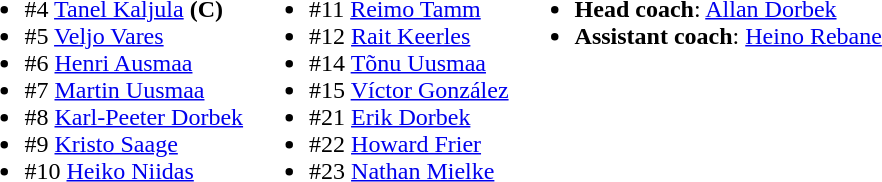<table>
<tr valign="top">
<td><br><ul><li>#4  <a href='#'>Tanel Kaljula</a> <strong>(C)</strong></li><li>#5  <a href='#'>Veljo Vares</a></li><li>#6  <a href='#'>Henri Ausmaa</a></li><li>#7  <a href='#'>Martin Uusmaa</a></li><li>#8  <a href='#'>Karl-Peeter Dorbek</a></li><li>#9  <a href='#'>Kristo Saage</a></li><li>#10  <a href='#'>Heiko Niidas</a></li></ul></td>
<td><br><ul><li>#11  <a href='#'>Reimo Tamm</a></li><li>#12  <a href='#'>Rait Keerles</a></li><li>#14  <a href='#'>Tõnu Uusmaa</a></li><li>#15  <a href='#'>Víctor González</a></li><li>#21  <a href='#'>Erik Dorbek</a></li><li>#22  <a href='#'>Howard Frier</a></li><li>#23  <a href='#'>Nathan Mielke</a></li></ul></td>
<td><br><ul><li><strong>Head coach</strong>:  <a href='#'>Allan Dorbek</a></li><li><strong>Assistant coach</strong>:  <a href='#'>Heino Rebane</a></li></ul></td>
</tr>
</table>
